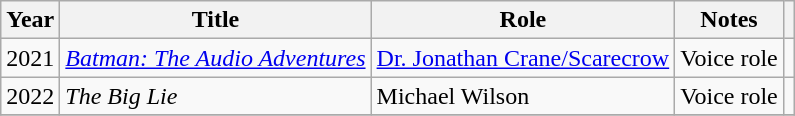<table class="wikitable sortable">
<tr>
<th>Year</th>
<th>Title</th>
<th>Role</th>
<th class="unsortable">Notes</th>
<th scope="col"></th>
</tr>
<tr>
<td>2021</td>
<td><em><a href='#'>Batman: The Audio Adventures</a></em></td>
<td><a href='#'>Dr. Jonathan Crane/Scarecrow</a></td>
<td>Voice role</td>
<td></td>
</tr>
<tr>
<td>2022</td>
<td><em>The Big Lie</em></td>
<td>Michael Wilson</td>
<td>Voice role</td>
<td style="text-align:center;"></td>
</tr>
<tr>
</tr>
</table>
